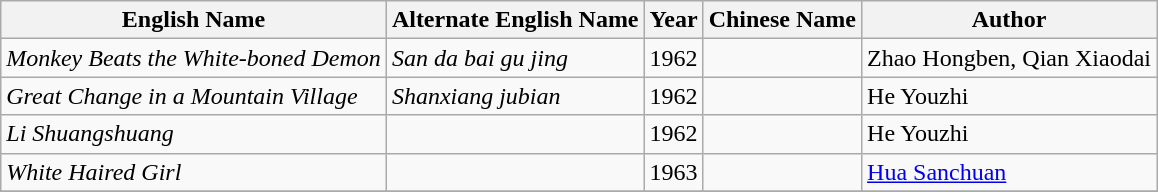<table class="wikitable">
<tr>
<th>English Name</th>
<th>Alternate English Name</th>
<th>Year</th>
<th>Chinese Name</th>
<th>Author</th>
</tr>
<tr>
<td><em>Monkey Beats the White-boned Demon</em></td>
<td><em>San da bai gu jing</em></td>
<td>1962</td>
<td></td>
<td>Zhao Hongben, Qian Xiaodai</td>
</tr>
<tr>
<td><em>Great Change in a Mountain Village</em></td>
<td><em>Shanxiang jubian</em></td>
<td>1962</td>
<td></td>
<td>He Youzhi</td>
</tr>
<tr>
<td><em>Li Shuangshuang</em></td>
<td></td>
<td>1962</td>
<td></td>
<td>He Youzhi</td>
</tr>
<tr>
<td><em>White Haired Girl</em></td>
<td></td>
<td>1963</td>
<td></td>
<td><a href='#'>Hua Sanchuan</a></td>
</tr>
<tr>
</tr>
</table>
